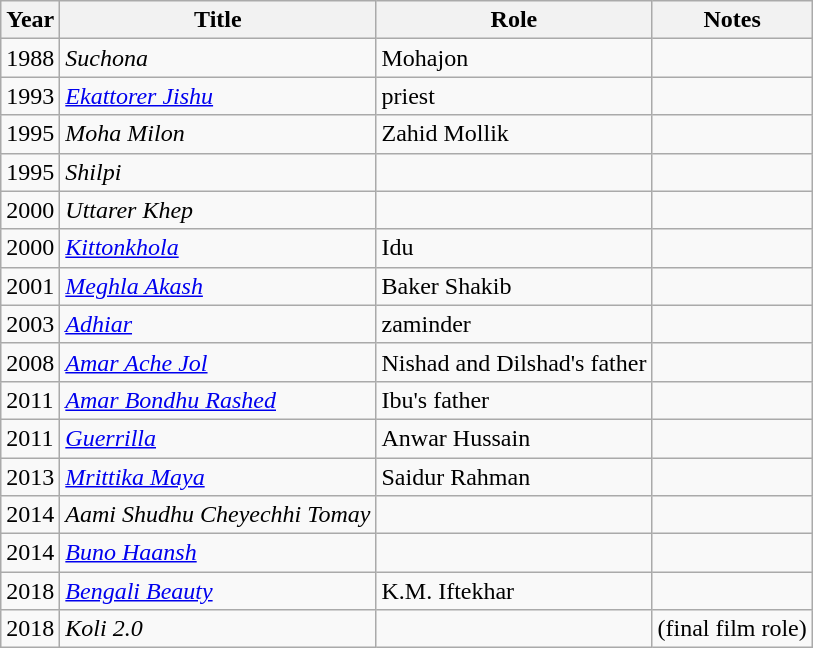<table class="wikitable">
<tr>
<th>Year</th>
<th>Title</th>
<th>Role</th>
<th>Notes</th>
</tr>
<tr>
<td>1988</td>
<td><em>Suchona</em></td>
<td>Mohajon</td>
<td></td>
</tr>
<tr>
<td>1993</td>
<td><em><a href='#'>Ekattorer Jishu</a></em></td>
<td>priest</td>
<td></td>
</tr>
<tr>
<td>1995</td>
<td><em>Moha Milon</em></td>
<td>Zahid Mollik</td>
<td></td>
</tr>
<tr>
<td>1995</td>
<td><em>Shilpi</em></td>
<td></td>
<td></td>
</tr>
<tr>
<td>2000</td>
<td><em>Uttarer Khep</em></td>
<td></td>
<td></td>
</tr>
<tr>
<td>2000</td>
<td><em><a href='#'>Kittonkhola</a></em></td>
<td>Idu</td>
<td></td>
</tr>
<tr>
<td>2001</td>
<td><em><a href='#'>Meghla Akash</a></em></td>
<td>Baker Shakib</td>
<td></td>
</tr>
<tr>
<td>2003</td>
<td><em><a href='#'>Adhiar</a></em></td>
<td>zaminder</td>
<td></td>
</tr>
<tr>
<td>2008</td>
<td><em><a href='#'>Amar Ache Jol</a></em></td>
<td>Nishad and Dilshad's father</td>
<td></td>
</tr>
<tr>
<td>2011</td>
<td><em><a href='#'>Amar Bondhu Rashed</a></em></td>
<td>Ibu's father</td>
<td></td>
</tr>
<tr>
<td>2011</td>
<td><em><a href='#'>Guerrilla</a></em></td>
<td>Anwar Hussain</td>
<td></td>
</tr>
<tr>
<td>2013</td>
<td><em><a href='#'>Mrittika Maya</a></em></td>
<td>Saidur Rahman</td>
<td></td>
</tr>
<tr>
<td>2014</td>
<td><em>Aami Shudhu Cheyechhi Tomay</em></td>
<td></td>
<td></td>
</tr>
<tr>
<td>2014</td>
<td><em><a href='#'>Buno Haansh</a></em></td>
<td></td>
<td></td>
</tr>
<tr>
<td>2018</td>
<td><em><a href='#'>Bengali Beauty</a></em></td>
<td>K.M. Iftekhar</td>
<td></td>
</tr>
<tr>
<td>2018</td>
<td><em>Koli 2.0</em></td>
<td></td>
<td>(final film role)</td>
</tr>
</table>
